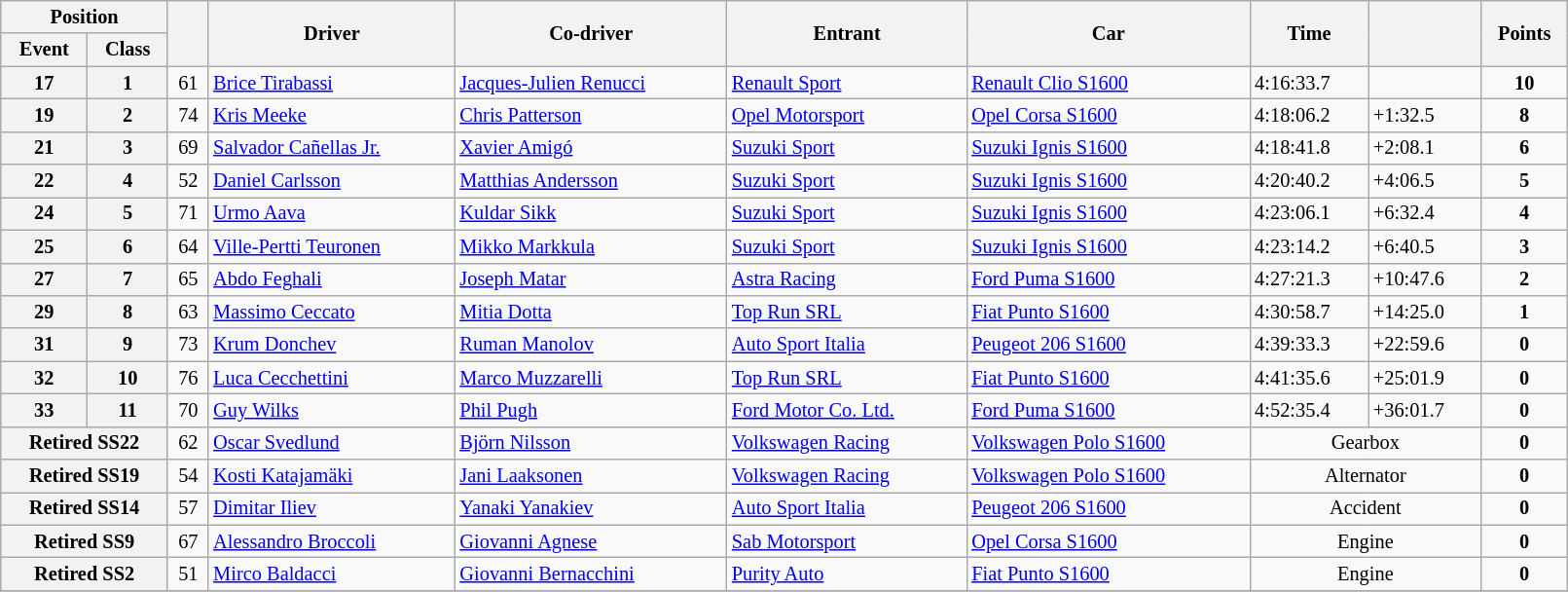<table class="wikitable" width=85% style="font-size: 85%;">
<tr>
<th colspan="2">Position</th>
<th rowspan="2"></th>
<th rowspan="2">Driver</th>
<th rowspan="2">Co-driver</th>
<th rowspan="2">Entrant</th>
<th rowspan="2">Car</th>
<th rowspan="2">Time</th>
<th rowspan="2"></th>
<th rowspan="2">Points</th>
</tr>
<tr>
<th>Event</th>
<th>Class</th>
</tr>
<tr>
<th>17</th>
<th>1</th>
<td align="center">61</td>
<td> <a href='#'>Brice Tirabassi</a></td>
<td> <a href='#'>Jacques-Julien Renucci</a></td>
<td> <a href='#'>Renault Sport</a></td>
<td><a href='#'>Renault Clio S1600</a></td>
<td>4:16:33.7</td>
<td></td>
<td align="center"><strong>10</strong></td>
</tr>
<tr>
<th>19</th>
<th>2</th>
<td align="center">74</td>
<td> <a href='#'>Kris Meeke</a></td>
<td> <a href='#'>Chris Patterson</a></td>
<td> <a href='#'>Opel Motorsport</a></td>
<td><a href='#'>Opel Corsa S1600</a></td>
<td>4:18:06.2</td>
<td>+1:32.5</td>
<td align="center"><strong>8</strong></td>
</tr>
<tr>
<th>21</th>
<th>3</th>
<td align="center">69</td>
<td> <a href='#'>Salvador Cañellas Jr.</a></td>
<td> <a href='#'>Xavier Amigó</a></td>
<td> <a href='#'>Suzuki Sport</a></td>
<td><a href='#'>Suzuki Ignis S1600</a></td>
<td>4:18:41.8</td>
<td>+2:08.1</td>
<td align="center"><strong>6</strong></td>
</tr>
<tr>
<th>22</th>
<th>4</th>
<td align="center">52</td>
<td> <a href='#'>Daniel Carlsson</a></td>
<td> <a href='#'>Matthias Andersson</a></td>
<td> <a href='#'>Suzuki Sport</a></td>
<td><a href='#'>Suzuki Ignis S1600</a></td>
<td>4:20:40.2</td>
<td>+4:06.5</td>
<td align="center"><strong>5</strong></td>
</tr>
<tr>
<th>24</th>
<th>5</th>
<td align="center">71</td>
<td> <a href='#'>Urmo Aava</a></td>
<td> <a href='#'>Kuldar Sikk</a></td>
<td> <a href='#'>Suzuki Sport</a></td>
<td><a href='#'>Suzuki Ignis S1600</a></td>
<td>4:23:06.1</td>
<td>+6:32.4</td>
<td align="center"><strong>4</strong></td>
</tr>
<tr>
<th>25</th>
<th>6</th>
<td align="center">64</td>
<td> <a href='#'>Ville-Pertti Teuronen</a></td>
<td> <a href='#'>Mikko Markkula</a></td>
<td> <a href='#'>Suzuki Sport</a></td>
<td><a href='#'>Suzuki Ignis S1600</a></td>
<td>4:23:14.2</td>
<td>+6:40.5</td>
<td align="center"><strong>3</strong></td>
</tr>
<tr>
<th>27</th>
<th>7</th>
<td align="center">65</td>
<td> <a href='#'>Abdo Feghali</a></td>
<td> <a href='#'>Joseph Matar</a></td>
<td> <a href='#'>Astra Racing</a></td>
<td><a href='#'>Ford Puma S1600</a></td>
<td>4:27:21.3</td>
<td>+10:47.6</td>
<td align="center"><strong>2</strong></td>
</tr>
<tr>
<th>29</th>
<th>8</th>
<td align="center">63</td>
<td> <a href='#'>Massimo Ceccato</a></td>
<td> <a href='#'>Mitia Dotta</a></td>
<td> <a href='#'>Top Run SRL</a></td>
<td><a href='#'>Fiat Punto S1600</a></td>
<td>4:30:58.7</td>
<td>+14:25.0</td>
<td align="center"><strong>1</strong></td>
</tr>
<tr>
<th>31</th>
<th>9</th>
<td align="center">73</td>
<td> <a href='#'>Krum Donchev</a></td>
<td> <a href='#'>Ruman Manolov</a></td>
<td> <a href='#'>Auto Sport Italia</a></td>
<td><a href='#'>Peugeot 206 S1600</a></td>
<td>4:39:33.3</td>
<td>+22:59.6</td>
<td align="center"><strong>0</strong></td>
</tr>
<tr>
<th>32</th>
<th>10</th>
<td align="center">76</td>
<td> <a href='#'>Luca Cecchettini</a></td>
<td> <a href='#'>Marco Muzzarelli</a></td>
<td> <a href='#'>Top Run SRL</a></td>
<td><a href='#'>Fiat Punto S1600</a></td>
<td>4:41:35.6</td>
<td>+25:01.9</td>
<td align="center"><strong>0</strong></td>
</tr>
<tr>
<th>33</th>
<th>11</th>
<td align="center">70</td>
<td> <a href='#'>Guy Wilks</a></td>
<td> <a href='#'>Phil Pugh</a></td>
<td> <a href='#'>Ford Motor Co. Ltd.</a></td>
<td><a href='#'>Ford Puma S1600</a></td>
<td>4:52:35.4</td>
<td>+36:01.7</td>
<td align="center"><strong>0</strong></td>
</tr>
<tr>
<th colspan="2">Retired SS22</th>
<td align="center">62</td>
<td> <a href='#'>Oscar Svedlund</a></td>
<td> <a href='#'>Björn Nilsson</a></td>
<td> <a href='#'>Volkswagen Racing</a></td>
<td><a href='#'>Volkswagen Polo S1600</a></td>
<td align="center" colspan="2">Gearbox</td>
<td align="center"><strong>0</strong></td>
</tr>
<tr>
<th colspan="2">Retired SS19</th>
<td align="center">54</td>
<td> <a href='#'>Kosti Katajamäki</a></td>
<td> <a href='#'>Jani Laaksonen</a></td>
<td> <a href='#'>Volkswagen Racing</a></td>
<td><a href='#'>Volkswagen Polo S1600</a></td>
<td align="center" colspan="2">Alternator</td>
<td align="center"><strong>0</strong></td>
</tr>
<tr>
<th colspan="2">Retired SS14</th>
<td align="center">57</td>
<td> <a href='#'>Dimitar Iliev</a></td>
<td> <a href='#'>Yanaki Yanakiev</a></td>
<td> <a href='#'>Auto Sport Italia</a></td>
<td><a href='#'>Peugeot 206 S1600</a></td>
<td align="center" colspan="2">Accident</td>
<td align="center"><strong>0</strong></td>
</tr>
<tr>
<th colspan="2">Retired SS9</th>
<td align="center">67</td>
<td> <a href='#'>Alessandro Broccoli</a></td>
<td> <a href='#'>Giovanni Agnese</a></td>
<td> <a href='#'>Sab Motorsport</a></td>
<td><a href='#'>Opel Corsa S1600</a></td>
<td align="center" colspan="2">Engine</td>
<td align="center"><strong>0</strong></td>
</tr>
<tr>
<th colspan="2">Retired SS2</th>
<td align="center">51</td>
<td> <a href='#'>Mirco Baldacci</a></td>
<td> <a href='#'>Giovanni Bernacchini</a></td>
<td> <a href='#'>Purity Auto</a></td>
<td><a href='#'>Fiat Punto S1600</a></td>
<td align="center" colspan="2">Engine</td>
<td align="center"><strong>0</strong></td>
</tr>
<tr>
</tr>
</table>
